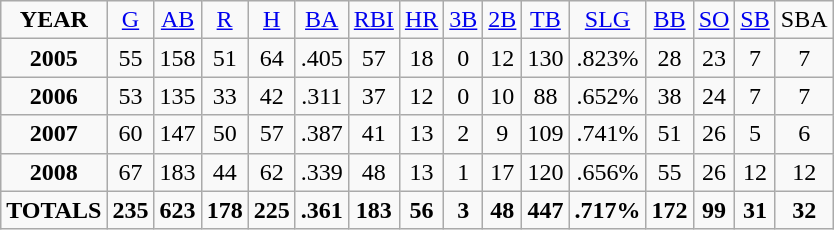<table class="sortable wikitable">
<tr align=center>
<td><strong>YEAR</strong></td>
<td><a href='#'>G</a></td>
<td><a href='#'>AB</a></td>
<td><a href='#'>R</a></td>
<td><a href='#'>H</a></td>
<td><a href='#'>BA</a></td>
<td><a href='#'>RBI</a></td>
<td><a href='#'>HR</a></td>
<td><a href='#'>3B</a></td>
<td><a href='#'>2B</a></td>
<td><a href='#'>TB</a></td>
<td><a href='#'>SLG</a></td>
<td><a href='#'>BB</a></td>
<td><a href='#'>SO</a></td>
<td><a href='#'>SB</a></td>
<td>SBA</td>
</tr>
<tr align=center>
<td><strong>2005</strong></td>
<td>55</td>
<td>158</td>
<td>51</td>
<td>64</td>
<td>.405</td>
<td>57</td>
<td>18</td>
<td>0</td>
<td>12</td>
<td>130</td>
<td>.823%</td>
<td>28</td>
<td>23</td>
<td>7</td>
<td>7</td>
</tr>
<tr align=center>
<td><strong>2006</strong></td>
<td>53</td>
<td>135</td>
<td>33</td>
<td>42</td>
<td>.311</td>
<td>37</td>
<td>12</td>
<td>0</td>
<td>10</td>
<td>88</td>
<td>.652%</td>
<td>38</td>
<td>24</td>
<td>7</td>
<td>7</td>
</tr>
<tr align=center>
<td><strong>2007</strong></td>
<td>60</td>
<td>147</td>
<td>50</td>
<td>57</td>
<td>.387</td>
<td>41</td>
<td>13</td>
<td>2</td>
<td>9</td>
<td>109</td>
<td>.741%</td>
<td>51</td>
<td>26</td>
<td>5</td>
<td>6</td>
</tr>
<tr align=center>
<td><strong>2008</strong></td>
<td>67</td>
<td>183</td>
<td>44</td>
<td>62</td>
<td>.339</td>
<td>48</td>
<td>13</td>
<td>1</td>
<td>17</td>
<td>120</td>
<td>.656%</td>
<td>55</td>
<td>26</td>
<td>12</td>
<td>12</td>
</tr>
<tr align=center>
<td><strong>TOTALS</strong></td>
<td><strong>235</strong></td>
<td><strong>623</strong></td>
<td><strong>178</strong></td>
<td><strong>225</strong></td>
<td><strong>.361</strong></td>
<td><strong>183</strong></td>
<td><strong>56</strong></td>
<td><strong>3</strong></td>
<td><strong>48</strong></td>
<td><strong>447</strong></td>
<td><strong>.717%</strong></td>
<td><strong>172</strong></td>
<td><strong>99</strong></td>
<td><strong>31</strong></td>
<td><strong>32</strong></td>
</tr>
</table>
